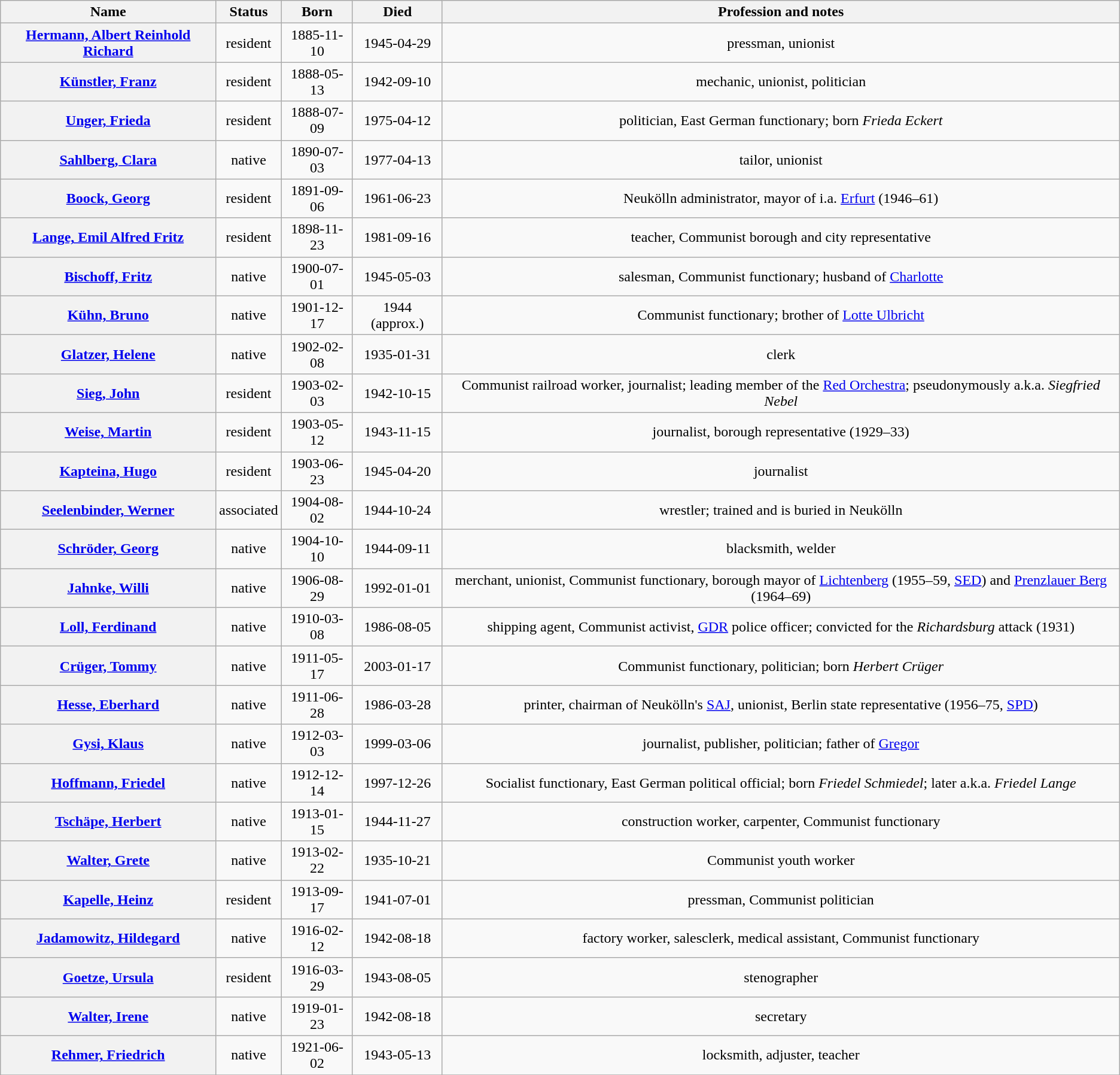<table class="wikitable mw-collapsible mw-collapsed sortable" style="text-align:center;">
<tr>
<th>Name</th>
<th>Status</th>
<th>Born</th>
<th>Died</th>
<th>Profession and notes</th>
</tr>
<tr>
<th><a href='#'>Hermann, Albert Reinhold Richard</a></th>
<td>resident</td>
<td>1885-11-10</td>
<td>1945-04-29</td>
<td>pressman, unionist</td>
</tr>
<tr>
<th><a href='#'>Künstler, Franz</a></th>
<td>resident</td>
<td>1888-05-13</td>
<td>1942-09-10</td>
<td>mechanic, unionist, politician</td>
</tr>
<tr>
<th><a href='#'>Unger, Frieda</a></th>
<td>resident</td>
<td>1888-07-09</td>
<td>1975-04-12</td>
<td>politician, East German functionary; born <em>Frieda Eckert</em></td>
</tr>
<tr>
<th><a href='#'>Sahlberg, Clara</a></th>
<td>native</td>
<td>1890-07-03</td>
<td>1977-04-13</td>
<td>tailor, unionist</td>
</tr>
<tr>
<th><a href='#'>Boock, Georg</a></th>
<td>resident</td>
<td>1891-09-06</td>
<td>1961-06-23</td>
<td>Neukölln administrator, mayor of i.a. <a href='#'>Erfurt</a> (1946–61)</td>
</tr>
<tr>
<th><a href='#'>Lange, Emil Alfred Fritz</a></th>
<td>resident</td>
<td>1898-11-23</td>
<td>1981-09-16</td>
<td>teacher, Communist borough and city representative</td>
</tr>
<tr>
<th><a href='#'>Bischoff, Fritz</a></th>
<td>native</td>
<td>1900-07-01</td>
<td>1945-05-03</td>
<td>salesman, Communist functionary; husband of <a href='#'>Charlotte</a></td>
</tr>
<tr>
<th><a href='#'>Kühn, Bruno</a></th>
<td>native</td>
<td>1901-12-17</td>
<td>1944 (approx.)</td>
<td>Communist functionary; brother of <a href='#'>Lotte Ulbricht</a></td>
</tr>
<tr>
<th><a href='#'>Glatzer, Helene</a></th>
<td>native</td>
<td>1902-02-08</td>
<td>1935-01-31</td>
<td>clerk</td>
</tr>
<tr>
<th><a href='#'>Sieg, John</a></th>
<td>resident</td>
<td>1903-02-03</td>
<td>1942-10-15</td>
<td>Communist railroad worker, journalist; leading member of the <a href='#'>Red Orchestra</a>; pseudonymously a.k.a. <em>Siegfried Nebel</em></td>
</tr>
<tr>
<th><a href='#'>Weise, Martin</a></th>
<td>resident</td>
<td>1903-05-12</td>
<td>1943-11-15</td>
<td>journalist, borough representative (1929–33)</td>
</tr>
<tr>
<th><a href='#'>Kapteina, Hugo</a></th>
<td>resident</td>
<td>1903-06-23</td>
<td>1945-04-20</td>
<td>journalist</td>
</tr>
<tr>
<th><a href='#'>Seelenbinder, Werner</a></th>
<td>associated</td>
<td>1904-08-02</td>
<td>1944-10-24</td>
<td>wrestler; trained and is buried in Neukölln</td>
</tr>
<tr>
<th><a href='#'>Schröder, Georg</a></th>
<td>native</td>
<td>1904-10-10</td>
<td>1944-09-11</td>
<td>blacksmith, welder</td>
</tr>
<tr>
<th><a href='#'>Jahnke, Willi</a></th>
<td>native</td>
<td>1906-08-29</td>
<td>1992-01-01</td>
<td>merchant, unionist, Communist functionary, borough mayor of <a href='#'>Lichtenberg</a> (1955–59, <a href='#'>SED</a>) and <a href='#'>Prenzlauer Berg</a> (1964–69)</td>
</tr>
<tr>
<th><a href='#'>Loll, Ferdinand</a></th>
<td>native</td>
<td>1910-03-08</td>
<td>1986-08-05</td>
<td>shipping agent, Communist activist, <a href='#'>GDR</a> police officer; convicted for the <em>Richardsburg</em> attack (1931)</td>
</tr>
<tr>
<th><a href='#'>Crüger, Tommy</a></th>
<td>native</td>
<td>1911-05-17</td>
<td>2003-01-17</td>
<td>Communist functionary, politician; born <em>Herbert Crüger</em></td>
</tr>
<tr>
<th><a href='#'>Hesse, Eberhard</a></th>
<td>native</td>
<td>1911-06-28</td>
<td>1986-03-28</td>
<td>printer, chairman of Neukölln's <a href='#'>SAJ</a>, unionist, Berlin state representative (1956–75, <a href='#'>SPD</a>)</td>
</tr>
<tr>
<th><a href='#'>Gysi, Klaus</a></th>
<td>native</td>
<td>1912-03-03</td>
<td>1999-03-06</td>
<td>journalist, publisher, politician; father of <a href='#'>Gregor</a></td>
</tr>
<tr>
<th><a href='#'>Hoffmann, Friedel</a></th>
<td>native</td>
<td>1912-12-14</td>
<td>1997-12-26</td>
<td>Socialist functionary, East German political official; born <em>Friedel Schmiedel</em>; later a.k.a. <em>Friedel Lange</em></td>
</tr>
<tr>
<th><a href='#'>Tschäpe, Herbert</a></th>
<td>native</td>
<td>1913-01-15</td>
<td>1944-11-27</td>
<td>construction worker, carpenter, Communist functionary</td>
</tr>
<tr>
<th><a href='#'>Walter, Grete</a></th>
<td>native</td>
<td>1913-02-22</td>
<td>1935-10-21</td>
<td>Communist youth worker</td>
</tr>
<tr>
<th><a href='#'>Kapelle, Heinz</a></th>
<td>resident</td>
<td>1913-09-17</td>
<td>1941-07-01</td>
<td>pressman, Communist politician</td>
</tr>
<tr>
<th><a href='#'>Jadamowitz, Hildegard</a></th>
<td>native</td>
<td>1916-02-12</td>
<td>1942-08-18</td>
<td>factory worker, salesclerk, medical assistant, Communist functionary</td>
</tr>
<tr>
<th><a href='#'>Goetze, Ursula</a></th>
<td>resident</td>
<td>1916-03-29</td>
<td>1943-08-05</td>
<td>stenographer</td>
</tr>
<tr>
<th><a href='#'>Walter, Irene</a></th>
<td>native</td>
<td>1919-01-23</td>
<td>1942-08-18</td>
<td>secretary</td>
</tr>
<tr>
<th><a href='#'>Rehmer, Friedrich</a></th>
<td>native</td>
<td>1921-06-02</td>
<td>1943-05-13</td>
<td>locksmith, adjuster, teacher</td>
</tr>
<tr>
</tr>
</table>
